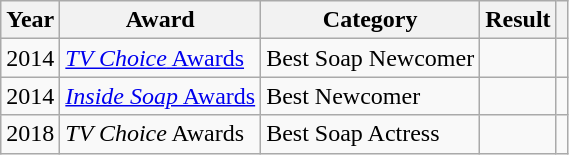<table class="wikitable sortable">
<tr>
<th>Year</th>
<th>Award</th>
<th>Category</th>
<th>Result</th>
<th scope=col class=unsortable></th>
</tr>
<tr>
<td>2014</td>
<td><a href='#'><em>TV Choice</em> Awards</a></td>
<td>Best Soap Newcomer</td>
<td></td>
<td align="center"></td>
</tr>
<tr>
<td>2014</td>
<td><a href='#'><em>Inside Soap</em> Awards</a></td>
<td>Best Newcomer</td>
<td></td>
<td align="center"></td>
</tr>
<tr>
<td>2018</td>
<td><em>TV Choice</em> Awards</td>
<td>Best Soap Actress</td>
<td></td>
<td align="center"></td>
</tr>
</table>
